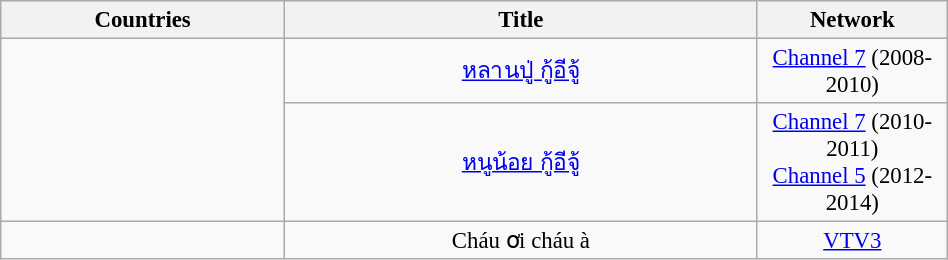<table class="wikitable" style="text-align:center; font-size:95%; line-height:18px; width:50%;">
<tr>
<th width="15%">Countries</th>
<th width="25%">Title</th>
<th width="10%">Network</th>
</tr>
<tr>
<td rowspan="2" align="left"><strong></strong></td>
<td><a href='#'>หลานปู่ กู้อีจู้</a></td>
<td><a href='#'>Channel 7</a> (2008-2010)</td>
</tr>
<tr>
<td><a href='#'>หนูน้อย กู้อีจู้</a></td>
<td><a href='#'>Channel 7</a> (2010-2011)<br><a href='#'>Channel 5</a> (2012-2014)</td>
</tr>
<tr>
<td align="left"><strong></strong></td>
<td>Cháu ơi cháu à</td>
<td><a href='#'>VTV3</a></td>
</tr>
</table>
